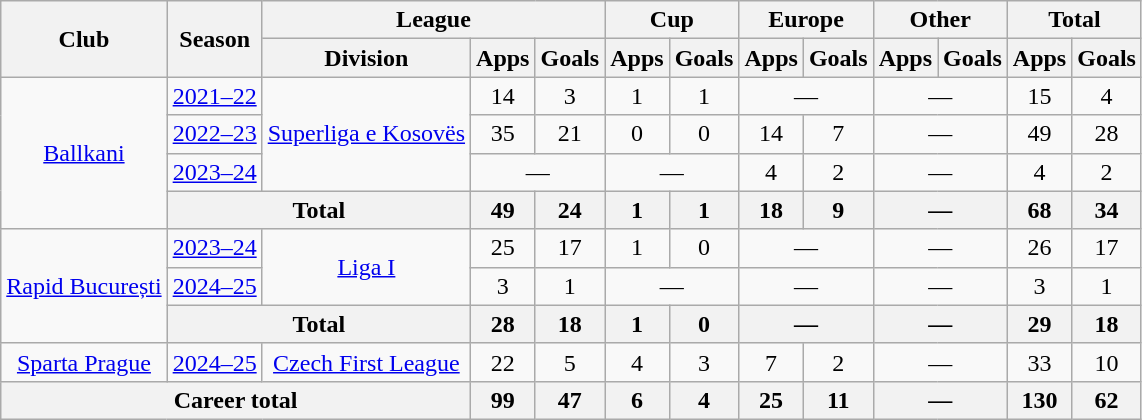<table class="wikitable" style="text-align: center">
<tr>
<th rowspan="2">Club</th>
<th rowspan="2">Season</th>
<th colspan="3">League</th>
<th colspan="2">Cup</th>
<th colspan="2">Europe</th>
<th colspan="2">Other</th>
<th colspan="2">Total</th>
</tr>
<tr>
<th>Division</th>
<th>Apps</th>
<th>Goals</th>
<th>Apps</th>
<th>Goals</th>
<th>Apps</th>
<th>Goals</th>
<th>Apps</th>
<th>Goals</th>
<th>Apps</th>
<th>Goals</th>
</tr>
<tr>
<td rowspan="4"><a href='#'>Ballkani</a></td>
<td><a href='#'>2021–22</a></td>
<td rowspan="3"><a href='#'>Superliga e Kosovës</a></td>
<td>14</td>
<td>3</td>
<td>1</td>
<td>1</td>
<td colspan="2">—</td>
<td colspan="2">—</td>
<td>15</td>
<td>4</td>
</tr>
<tr>
<td><a href='#'>2022–23</a></td>
<td>35</td>
<td>21</td>
<td>0</td>
<td>0</td>
<td>14</td>
<td>7</td>
<td colspan="2">—</td>
<td>49</td>
<td>28</td>
</tr>
<tr>
<td><a href='#'>2023–24</a></td>
<td colspan="2">—</td>
<td colspan="2">—</td>
<td>4</td>
<td>2</td>
<td colspan="2">—</td>
<td>4</td>
<td>2</td>
</tr>
<tr>
<th colspan="2">Total</th>
<th>49</th>
<th>24</th>
<th>1</th>
<th>1</th>
<th>18</th>
<th>9</th>
<th colspan="2">—</th>
<th>68</th>
<th>34</th>
</tr>
<tr>
<td rowspan="3"><a href='#'>Rapid București</a></td>
<td><a href='#'>2023–24</a></td>
<td rowspan="2"><a href='#'>Liga I</a></td>
<td>25</td>
<td>17</td>
<td>1</td>
<td>0</td>
<td colspan="2">—</td>
<td colspan="2">—</td>
<td>26</td>
<td>17</td>
</tr>
<tr>
<td><a href='#'>2024–25</a></td>
<td>3</td>
<td>1</td>
<td colspan="2">—</td>
<td colspan="2">—</td>
<td colspan="2">—</td>
<td>3</td>
<td>1</td>
</tr>
<tr>
<th colspan="2">Total</th>
<th>28</th>
<th>18</th>
<th>1</th>
<th>0</th>
<th colspan="2">—</th>
<th colspan="2">—</th>
<th>29</th>
<th>18</th>
</tr>
<tr>
<td><a href='#'>Sparta Prague</a></td>
<td><a href='#'>2024–25</a></td>
<td><a href='#'>Czech First League</a></td>
<td>22</td>
<td>5</td>
<td>4</td>
<td>3</td>
<td>7</td>
<td>2</td>
<td colspan="2">—</td>
<td>33</td>
<td>10</td>
</tr>
<tr>
<th colspan="3">Career total</th>
<th>99</th>
<th>47</th>
<th>6</th>
<th>4</th>
<th>25</th>
<th>11</th>
<th colspan="2">—</th>
<th>130</th>
<th>62</th>
</tr>
</table>
